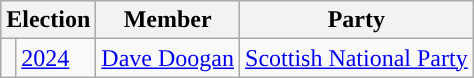<table class="wikitable">
<tr>
<th colspan="2">Election</th>
<th>Member</th>
<th>Party</th>
</tr>
<tr>
<td style="color:inherit;background-color: "></td>
<td><a href='#'>2024</a></td>
<td><a href='#'>Dave Doogan</a></td>
<td><a href='#'>Scottish National Party</a></td>
</tr>
</table>
